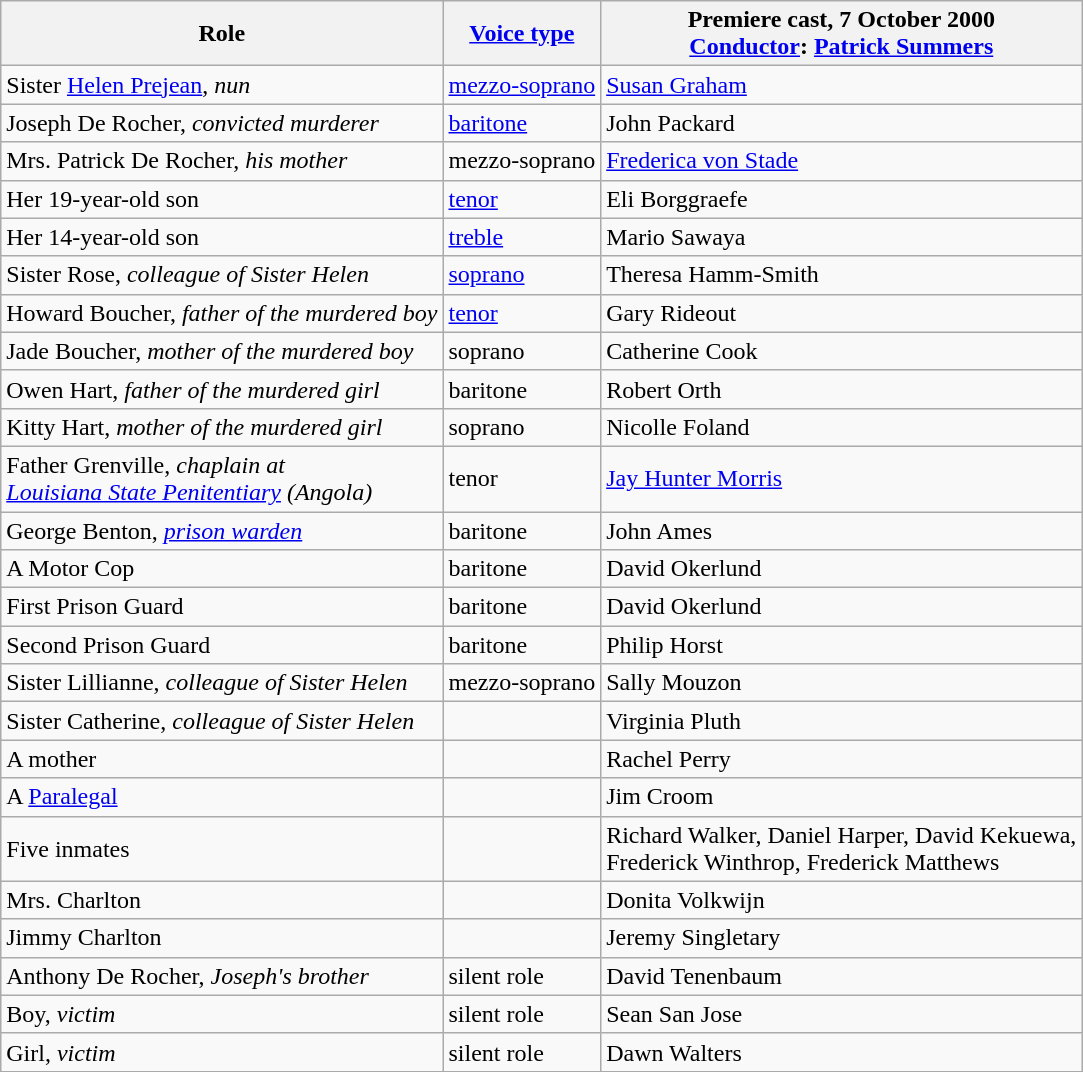<table class="wikitable">
<tr>
<th>Role</th>
<th><a href='#'>Voice type</a></th>
<th>Premiere cast, 7 October 2000<br><a href='#'>Conductor</a>: <a href='#'>Patrick Summers</a></th>
</tr>
<tr>
<td>Sister <a href='#'>Helen Prejean</a>, <em>nun</em></td>
<td><a href='#'>mezzo-soprano</a></td>
<td><a href='#'>Susan Graham</a></td>
</tr>
<tr>
<td>Joseph De Rocher, <em>convicted murderer</em></td>
<td><a href='#'>baritone</a></td>
<td>John Packard</td>
</tr>
<tr>
<td>Mrs. Patrick De Rocher, <em>his mother</em></td>
<td>mezzo-soprano</td>
<td><a href='#'>Frederica von Stade</a></td>
</tr>
<tr>
<td>Her 19-year-old son</td>
<td><a href='#'>tenor</a></td>
<td>Eli Borggraefe</td>
</tr>
<tr>
<td>Her 14-year-old son</td>
<td><a href='#'>treble</a></td>
<td>Mario Sawaya</td>
</tr>
<tr>
<td>Sister Rose, <em>colleague of Sister Helen</em></td>
<td><a href='#'>soprano</a></td>
<td>Theresa Hamm-Smith</td>
</tr>
<tr>
<td>Howard Boucher, <em>father of the murdered boy</em></td>
<td><a href='#'>tenor</a></td>
<td>Gary Rideout</td>
</tr>
<tr>
<td>Jade Boucher, <em>mother of the murdered boy</em></td>
<td>soprano</td>
<td>Catherine Cook</td>
</tr>
<tr>
<td>Owen Hart, <em>father of the murdered girl</em></td>
<td>baritone</td>
<td>Robert Orth</td>
</tr>
<tr>
<td>Kitty Hart, <em>mother of the murdered girl</em></td>
<td>soprano</td>
<td>Nicolle Foland</td>
</tr>
<tr>
<td>Father Grenville, <em>chaplain at<br><a href='#'>Louisiana State Penitentiary</a> (Angola)</em></td>
<td>tenor</td>
<td><a href='#'>Jay Hunter Morris</a></td>
</tr>
<tr>
<td>George Benton, <em><a href='#'>prison warden</a></em></td>
<td>baritone</td>
<td>John Ames</td>
</tr>
<tr>
<td>A Motor Cop</td>
<td>baritone</td>
<td>David Okerlund</td>
</tr>
<tr>
<td>First Prison Guard</td>
<td>baritone</td>
<td>David Okerlund</td>
</tr>
<tr>
<td>Second Prison Guard</td>
<td>baritone</td>
<td>Philip Horst</td>
</tr>
<tr>
<td>Sister Lillianne, <em>colleague of Sister Helen</em></td>
<td>mezzo-soprano</td>
<td>Sally Mouzon</td>
</tr>
<tr>
<td>Sister Catherine, <em>colleague of Sister Helen</em></td>
<td> </td>
<td>Virginia Pluth</td>
</tr>
<tr>
<td>A mother</td>
<td> </td>
<td>Rachel Perry</td>
</tr>
<tr>
<td>A <a href='#'>Paralegal</a></td>
<td> </td>
<td>Jim Croom</td>
</tr>
<tr>
<td>Five inmates</td>
<td> </td>
<td>Richard Walker, Daniel Harper, David Kekuewa,<br>Frederick Winthrop, Frederick Matthews</td>
</tr>
<tr>
<td>Mrs. Charlton</td>
<td> </td>
<td>Donita Volkwijn</td>
</tr>
<tr>
<td>Jimmy Charlton</td>
<td> </td>
<td>Jeremy Singletary</td>
</tr>
<tr>
<td>Anthony De Rocher, <em>Joseph's brother</em></td>
<td>silent role</td>
<td>David Tenenbaum</td>
</tr>
<tr>
<td>Boy, <em>victim</em></td>
<td>silent role</td>
<td>Sean San Jose</td>
</tr>
<tr>
<td>Girl, <em>victim</em></td>
<td>silent role</td>
<td>Dawn Walters</td>
</tr>
<tr>
</tr>
</table>
